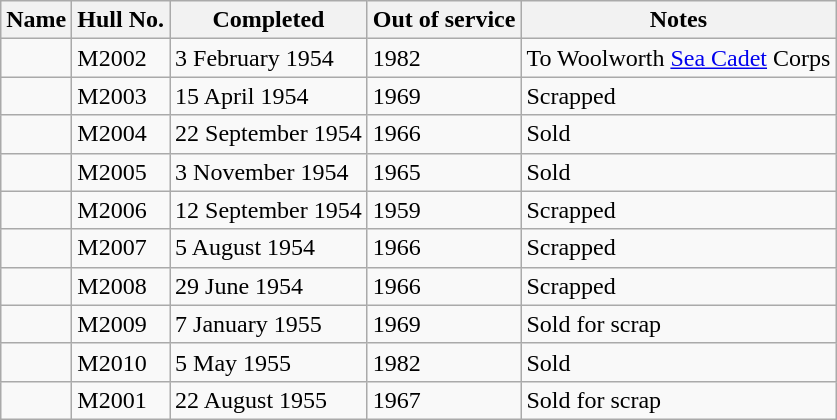<table class="wikitable">
<tr>
<th>Name</th>
<th>Hull No.</th>
<th>Completed</th>
<th>Out of service</th>
<th>Notes</th>
</tr>
<tr>
<td></td>
<td>M2002</td>
<td>3 February 1954</td>
<td>1982</td>
<td>To Woolworth <a href='#'>Sea Cadet</a> Corps</td>
</tr>
<tr>
<td></td>
<td>M2003</td>
<td>15 April 1954</td>
<td>1969</td>
<td>Scrapped</td>
</tr>
<tr>
<td></td>
<td>M2004</td>
<td>22 September 1954</td>
<td>1966</td>
<td>Sold</td>
</tr>
<tr>
<td></td>
<td>M2005</td>
<td>3 November 1954</td>
<td>1965</td>
<td>Sold</td>
</tr>
<tr>
<td></td>
<td>M2006</td>
<td>12 September 1954</td>
<td>1959</td>
<td>Scrapped</td>
</tr>
<tr>
<td></td>
<td>M2007</td>
<td>5 August 1954</td>
<td>1966</td>
<td>Scrapped</td>
</tr>
<tr>
<td></td>
<td>M2008</td>
<td>29 June 1954</td>
<td>1966</td>
<td>Scrapped</td>
</tr>
<tr>
<td></td>
<td>M2009</td>
<td>7 January 1955</td>
<td>1969</td>
<td>Sold for scrap</td>
</tr>
<tr>
<td></td>
<td>M2010</td>
<td>5 May 1955</td>
<td>1982</td>
<td>Sold</td>
</tr>
<tr>
<td></td>
<td>M2001</td>
<td>22 August 1955</td>
<td>1967</td>
<td>Sold for scrap</td>
</tr>
</table>
